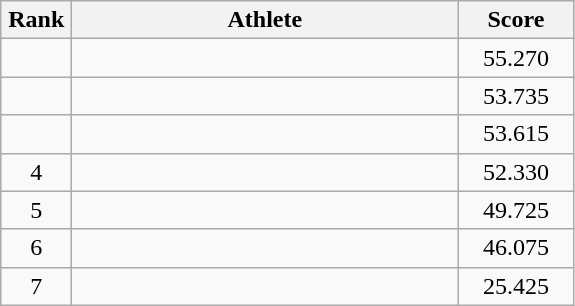<table class=wikitable style="text-align:center">
<tr>
<th width=40>Rank</th>
<th width=250>Athlete</th>
<th width=70>Score</th>
</tr>
<tr>
<td></td>
<td align=left></td>
<td>55.270</td>
</tr>
<tr>
<td></td>
<td align=left></td>
<td>53.735</td>
</tr>
<tr>
<td></td>
<td align=left></td>
<td>53.615</td>
</tr>
<tr>
<td>4</td>
<td align=left></td>
<td>52.330</td>
</tr>
<tr>
<td>5</td>
<td align=left></td>
<td>49.725</td>
</tr>
<tr>
<td>6</td>
<td align=left></td>
<td>46.075</td>
</tr>
<tr>
<td>7</td>
<td align=left></td>
<td>25.425</td>
</tr>
</table>
